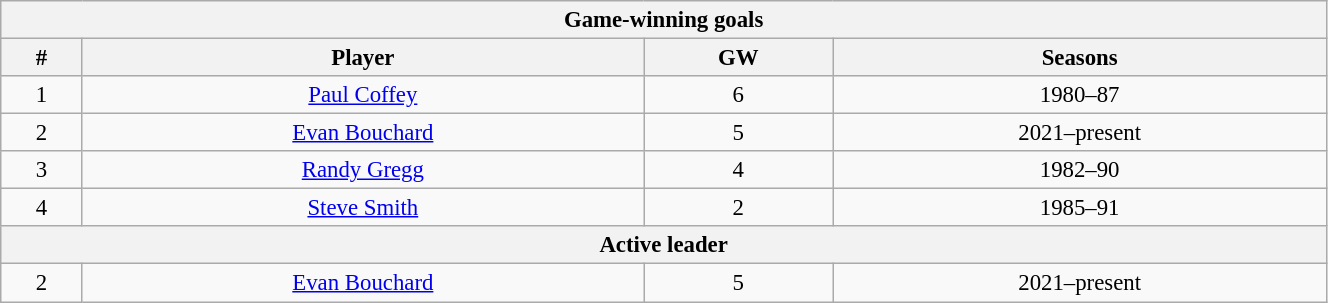<table class="wikitable" style="text-align: center; font-size: 95%" width="70%">
<tr>
<th colspan="4">Game-winning goals</th>
</tr>
<tr>
<th>#</th>
<th>Player</th>
<th>GW</th>
<th>Seasons</th>
</tr>
<tr>
<td>1</td>
<td><a href='#'>Paul Coffey</a></td>
<td>6</td>
<td>1980–87</td>
</tr>
<tr>
<td>2</td>
<td><a href='#'>Evan Bouchard</a></td>
<td>5</td>
<td>2021–present</td>
</tr>
<tr>
<td>3</td>
<td><a href='#'>Randy Gregg</a></td>
<td>4</td>
<td>1982–90</td>
</tr>
<tr>
<td>4</td>
<td><a href='#'>Steve Smith</a></td>
<td>2</td>
<td>1985–91</td>
</tr>
<tr>
<th colspan="4">Active leader</th>
</tr>
<tr>
<td>2</td>
<td><a href='#'>Evan Bouchard</a></td>
<td>5</td>
<td>2021–present</td>
</tr>
</table>
